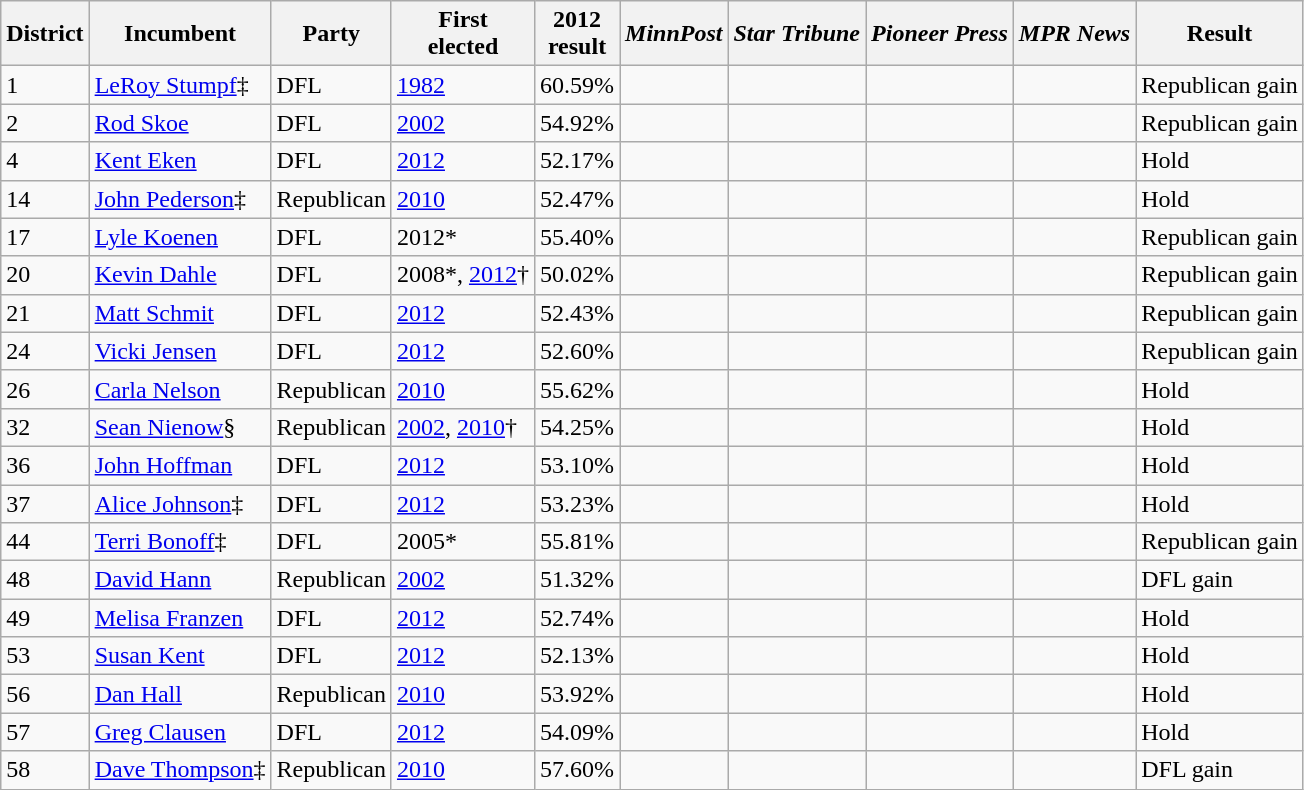<table class="wikitable sortable">
<tr>
<th>District</th>
<th>Incumbent</th>
<th>Party</th>
<th>First<br>elected</th>
<th>2012<br>result</th>
<th><em>MinnPost</em><br></th>
<th><em>Star Tribune</em><br></th>
<th><em>Pioneer Press</em><br></th>
<th><em>MPR News</em><br></th>
<th>Result</th>
</tr>
<tr>
<td>1</td>
<td data-sort-value="Stumpf, LeRoy"><a href='#'>LeRoy Stumpf</a>‡</td>
<td>DFL</td>
<td><a href='#'>1982</a></td>
<td>60.59%</td>
<td align="center"></td>
<td align="center"></td>
<td align="center"></td>
<td align="center"></td>
<td>Republican gain</td>
</tr>
<tr>
<td>2</td>
<td data-sort-value="Skoe, Rod"><a href='#'>Rod Skoe</a></td>
<td>DFL</td>
<td><a href='#'>2002</a></td>
<td>54.92%</td>
<td align="center"></td>
<td align="center"></td>
<td align="center"></td>
<td align="center"></td>
<td>Republican gain</td>
</tr>
<tr>
<td>4</td>
<td data-sort-value="Eken, Kent"><a href='#'>Kent Eken</a></td>
<td>DFL</td>
<td><a href='#'>2012</a></td>
<td>52.17%</td>
<td align="center"></td>
<td align="center"></td>
<td align="center"></td>
<td align="center"></td>
<td>Hold</td>
</tr>
<tr>
<td>14</td>
<td data-sort-value="Pederson, John"><a href='#'>John Pederson</a>‡</td>
<td>Republican</td>
<td><a href='#'>2010</a></td>
<td>52.47%</td>
<td align="center"></td>
<td align="center"></td>
<td align="center"></td>
<td align="center"></td>
<td>Hold</td>
</tr>
<tr>
<td>17</td>
<td data-sort-value="Koenen, Lyle"><a href='#'>Lyle Koenen</a></td>
<td>DFL</td>
<td>2012*</td>
<td>55.40%</td>
<td align="center"></td>
<td align="center"></td>
<td align="center"></td>
<td align="center"></td>
<td>Republican gain</td>
</tr>
<tr>
<td>20</td>
<td data-sort-value="Dahle, Kevin"><a href='#'>Kevin Dahle</a></td>
<td>DFL</td>
<td>2008*, <a href='#'>2012</a>†</td>
<td>50.02%</td>
<td align="center"></td>
<td align="center"></td>
<td align="center"></td>
<td align="center"></td>
<td>Republican gain</td>
</tr>
<tr>
<td>21</td>
<td data-sort-value="Schmit, Matt"><a href='#'>Matt Schmit</a></td>
<td>DFL</td>
<td><a href='#'>2012</a></td>
<td>52.43%</td>
<td align="center"></td>
<td align="center"></td>
<td align="center"></td>
<td align="center"></td>
<td>Republican gain</td>
</tr>
<tr>
<td>24</td>
<td data-sort-value="Jensen, Vicki"><a href='#'>Vicki Jensen</a></td>
<td>DFL</td>
<td><a href='#'>2012</a></td>
<td>52.60%</td>
<td align="center"></td>
<td align="center"></td>
<td align="center"></td>
<td align="center"></td>
<td>Republican gain</td>
</tr>
<tr>
<td>26</td>
<td data-sort-value="Nelson, Carla"><a href='#'>Carla Nelson</a></td>
<td>Republican</td>
<td><a href='#'>2010</a></td>
<td>55.62%</td>
<td align="center"></td>
<td align="center"></td>
<td align="center"></td>
<td align="center"></td>
<td>Hold</td>
</tr>
<tr>
<td>32</td>
<td data-sort-value="Nienow, Sean"><a href='#'>Sean Nienow</a>§</td>
<td>Republican</td>
<td><a href='#'>2002</a>, <a href='#'>2010</a>†</td>
<td>54.25%</td>
<td align="center"></td>
<td align="center"></td>
<td align="center"></td>
<td align="center"></td>
<td>Hold</td>
</tr>
<tr>
<td>36</td>
<td data-sort-value="Hoffman, John"><a href='#'>John Hoffman</a></td>
<td>DFL</td>
<td><a href='#'>2012</a></td>
<td>53.10%</td>
<td align="center"></td>
<td align="center"></td>
<td align="center"></td>
<td align="center"></td>
<td>Hold</td>
</tr>
<tr>
<td>37</td>
<td data-sort-value="Johnson, Alice"><a href='#'>Alice Johnson</a>‡</td>
<td>DFL</td>
<td><a href='#'>2012</a></td>
<td>53.23%</td>
<td align="center"></td>
<td align="center"></td>
<td align="center"></td>
<td align="center"></td>
<td>Hold</td>
</tr>
<tr>
<td>44</td>
<td data-sort-value="Bonoff, Terri"><a href='#'>Terri Bonoff</a>‡</td>
<td>DFL</td>
<td>2005*</td>
<td>55.81%</td>
<td align="center"></td>
<td align="center"></td>
<td align="center"></td>
<td align="center"></td>
<td>Republican gain</td>
</tr>
<tr>
<td>48</td>
<td data-sort-value="Hann, David"><a href='#'>David Hann</a></td>
<td>Republican</td>
<td><a href='#'>2002</a></td>
<td>51.32%</td>
<td align="center"></td>
<td align="center"></td>
<td align="center"></td>
<td align="center"></td>
<td>DFL gain</td>
</tr>
<tr>
<td>49</td>
<td data-sort-value="Franzen, Melisa"><a href='#'>Melisa Franzen</a></td>
<td>DFL</td>
<td><a href='#'>2012</a></td>
<td>52.74%</td>
<td align="center"></td>
<td align="center"></td>
<td align="center"></td>
<td align="center"></td>
<td>Hold</td>
</tr>
<tr>
<td>53</td>
<td data-sort-value="Kent, Susan"><a href='#'>Susan Kent</a></td>
<td>DFL</td>
<td><a href='#'>2012</a></td>
<td>52.13%</td>
<td align="center"></td>
<td align="center"></td>
<td align="center"></td>
<td align="center"></td>
<td>Hold</td>
</tr>
<tr>
<td>56</td>
<td data-sort-value="Hall, Dan"><a href='#'>Dan Hall</a></td>
<td>Republican</td>
<td><a href='#'>2010</a></td>
<td>53.92%</td>
<td align="center"></td>
<td align="center"></td>
<td align="center"></td>
<td align="center"></td>
<td>Hold</td>
</tr>
<tr>
<td>57</td>
<td data-sort-value="Clausen, Greg"><a href='#'>Greg Clausen</a></td>
<td>DFL</td>
<td><a href='#'>2012</a></td>
<td>54.09%</td>
<td align="center"></td>
<td align="center"></td>
<td align="center"></td>
<td align="center"></td>
<td>Hold</td>
</tr>
<tr>
<td>58</td>
<td data-sort-value="Thompson, Dave"><a href='#'>Dave Thompson</a>‡</td>
<td>Republican</td>
<td><a href='#'>2010</a></td>
<td>57.60%</td>
<td align="center"></td>
<td align="center"></td>
<td align="center"></td>
<td align="center"></td>
<td>DFL gain</td>
</tr>
</table>
